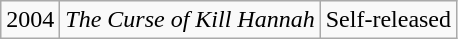<table class="wikitable">
<tr>
<td>2004</td>
<td><em>The Curse of Kill Hannah</em></td>
<td>Self-released</td>
</tr>
</table>
